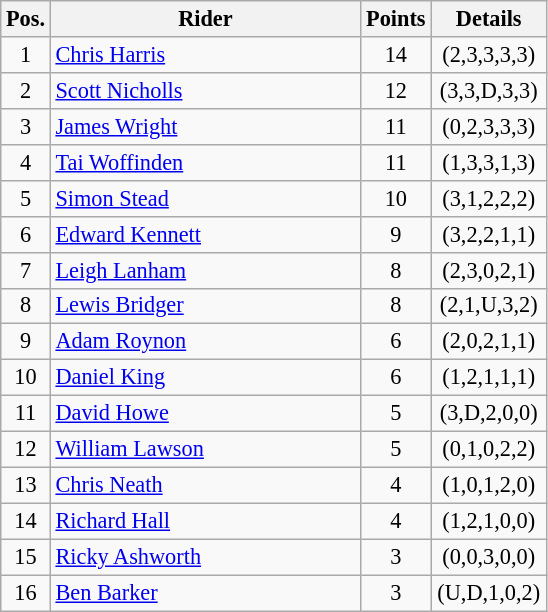<table class=wikitable style="font-size:93%;">
<tr>
<th width=25px>Pos.</th>
<th width=200px>Rider</th>
<th width=40px>Points</th>
<th width=70px>Details</th>
</tr>
<tr align=center >
<td>1</td>
<td align=left><a href='#'>Chris Harris</a></td>
<td>14</td>
<td>(2,3,3,3,3)</td>
</tr>
<tr align=center >
<td>2</td>
<td align=left><a href='#'>Scott Nicholls</a></td>
<td>12</td>
<td>(3,3,D,3,3)</td>
</tr>
<tr align=center >
<td>3</td>
<td align=left><a href='#'>James Wright</a></td>
<td>11</td>
<td>(0,2,3,3,3)</td>
</tr>
<tr align=center >
<td>4</td>
<td align=left><a href='#'>Tai Woffinden</a></td>
<td>11</td>
<td>(1,3,3,1,3)</td>
</tr>
<tr align=center  >
<td>5</td>
<td align=left><a href='#'>Simon Stead</a></td>
<td>10</td>
<td>(3,1,2,2,2)</td>
</tr>
<tr align=center >
<td>6</td>
<td align=left><a href='#'>Edward Kennett</a></td>
<td>9</td>
<td>(3,2,2,1,1)</td>
</tr>
<tr align=center>
<td>7</td>
<td align=left><a href='#'>Leigh Lanham</a></td>
<td>8</td>
<td>(2,3,0,2,1)</td>
</tr>
<tr align=center>
<td>8</td>
<td align=left><a href='#'>Lewis Bridger</a></td>
<td>8</td>
<td>(2,1,U,3,2)</td>
</tr>
<tr align=center>
<td>9</td>
<td align=left><a href='#'>Adam Roynon</a></td>
<td>6</td>
<td>(2,0,2,1,1)</td>
</tr>
<tr align=center>
<td>10</td>
<td align=left><a href='#'>Daniel King</a></td>
<td>6</td>
<td>(1,2,1,1,1)</td>
</tr>
<tr align=center>
<td>11</td>
<td align=left><a href='#'>David Howe</a></td>
<td>5</td>
<td>(3,D,2,0,0)</td>
</tr>
<tr align=center>
<td>12</td>
<td align=left><a href='#'>William Lawson</a></td>
<td>5</td>
<td>(0,1,0,2,2)</td>
</tr>
<tr align=center>
<td>13</td>
<td align=left><a href='#'>Chris Neath</a></td>
<td>4</td>
<td>(1,0,1,2,0)</td>
</tr>
<tr align=center>
<td>14</td>
<td align=left><a href='#'>Richard Hall</a></td>
<td>4</td>
<td>(1,2,1,0,0)</td>
</tr>
<tr align=center>
<td>15</td>
<td align=left><a href='#'>Ricky Ashworth</a></td>
<td>3</td>
<td>(0,0,3,0,0)</td>
</tr>
<tr align=center>
<td>16</td>
<td align=left><a href='#'>Ben Barker</a></td>
<td>3</td>
<td>(U,D,1,0,2)</td>
</tr>
</table>
